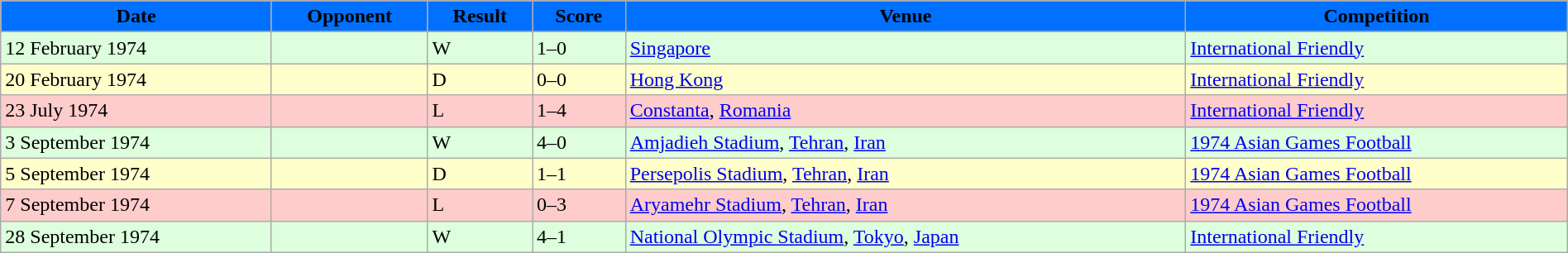<table width=100% class="wikitable">
<tr>
<th style="background:#0070FF;"><span>Date</span></th>
<th style="background:#0070FF;"><span>Opponent</span></th>
<th style="background:#0070FF;"><span>Result</span></th>
<th style="background:#0070FF;"><span>Score</span></th>
<th style="background:#0070FF;"><span>Venue</span></th>
<th style="background:#0070FF;"><span>Competition</span></th>
</tr>
<tr>
</tr>
<tr style="background:#dfd;">
<td>12 February 1974</td>
<td></td>
<td>W</td>
<td>1–0</td>
<td> <a href='#'>Singapore</a></td>
<td><a href='#'>International Friendly</a></td>
</tr>
<tr style="background:#ffc;">
<td>20 February 1974</td>
<td></td>
<td>D</td>
<td>0–0</td>
<td> <a href='#'>Hong Kong</a></td>
<td><a href='#'>International Friendly</a></td>
</tr>
<tr style="background:#fcc;">
<td>23 July 1974</td>
<td></td>
<td>L</td>
<td>1–4</td>
<td> <a href='#'>Constanta</a>, <a href='#'>Romania</a></td>
<td><a href='#'>International Friendly</a></td>
</tr>
<tr style="background:#dfd;">
<td>3 September 1974</td>
<td></td>
<td>W</td>
<td>4–0</td>
<td> <a href='#'>Amjadieh Stadium</a>, <a href='#'>Tehran</a>, <a href='#'>Iran</a></td>
<td><a href='#'>1974 Asian Games Football</a></td>
</tr>
<tr style="background:#ffc;">
<td>5 September 1974</td>
<td></td>
<td>D</td>
<td>1–1</td>
<td> <a href='#'>Persepolis Stadium</a>, <a href='#'>Tehran</a>, <a href='#'>Iran</a></td>
<td><a href='#'>1974 Asian Games Football</a></td>
</tr>
<tr style="background:#fcc;">
<td>7 September 1974</td>
<td></td>
<td>L</td>
<td>0–3</td>
<td> <a href='#'>Aryamehr Stadium</a>, <a href='#'>Tehran</a>, <a href='#'>Iran</a></td>
<td><a href='#'>1974 Asian Games Football</a></td>
</tr>
<tr style="background:#dfd;">
<td>28 September 1974</td>
<td></td>
<td>W</td>
<td>4–1</td>
<td> <a href='#'>National Olympic Stadium</a>, <a href='#'>Tokyo</a>, <a href='#'>Japan</a></td>
<td><a href='#'>International Friendly</a></td>
</tr>
</table>
